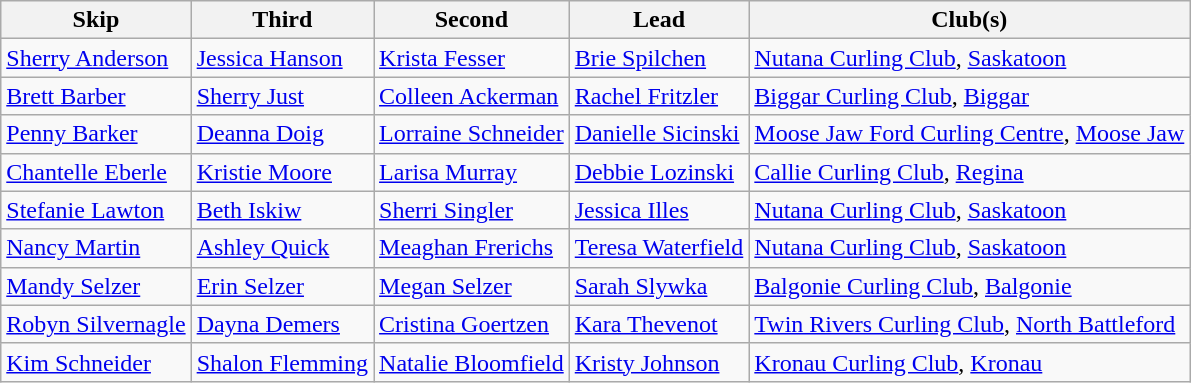<table class="wikitable">
<tr>
<th>Skip</th>
<th>Third</th>
<th>Second</th>
<th>Lead</th>
<th>Club(s)</th>
</tr>
<tr>
<td><a href='#'>Sherry Anderson</a></td>
<td><a href='#'>Jessica Hanson</a></td>
<td><a href='#'>Krista Fesser</a></td>
<td><a href='#'>Brie Spilchen</a></td>
<td><a href='#'>Nutana Curling Club</a>, <a href='#'>Saskatoon</a></td>
</tr>
<tr>
<td><a href='#'>Brett Barber</a></td>
<td><a href='#'>Sherry Just</a></td>
<td><a href='#'>Colleen Ackerman</a></td>
<td><a href='#'>Rachel Fritzler</a></td>
<td><a href='#'>Biggar Curling Club</a>, <a href='#'>Biggar</a></td>
</tr>
<tr>
<td><a href='#'>Penny Barker</a></td>
<td><a href='#'>Deanna Doig</a></td>
<td><a href='#'>Lorraine Schneider</a></td>
<td><a href='#'>Danielle Sicinski</a></td>
<td><a href='#'>Moose Jaw Ford Curling Centre</a>, <a href='#'>Moose Jaw</a></td>
</tr>
<tr>
<td><a href='#'>Chantelle Eberle</a></td>
<td><a href='#'>Kristie Moore</a></td>
<td><a href='#'>Larisa Murray</a></td>
<td><a href='#'>Debbie Lozinski</a></td>
<td><a href='#'>Callie Curling Club</a>, <a href='#'>Regina</a></td>
</tr>
<tr>
<td><a href='#'>Stefanie Lawton</a></td>
<td><a href='#'>Beth Iskiw</a></td>
<td><a href='#'>Sherri Singler</a></td>
<td><a href='#'>Jessica Illes</a></td>
<td><a href='#'>Nutana Curling Club</a>, <a href='#'>Saskatoon</a></td>
</tr>
<tr>
<td><a href='#'>Nancy Martin</a></td>
<td><a href='#'>Ashley Quick</a></td>
<td><a href='#'>Meaghan Frerichs</a></td>
<td><a href='#'>Teresa Waterfield</a></td>
<td><a href='#'>Nutana Curling Club</a>, <a href='#'>Saskatoon</a></td>
</tr>
<tr>
<td><a href='#'>Mandy Selzer</a></td>
<td><a href='#'>Erin Selzer</a></td>
<td><a href='#'>Megan Selzer</a></td>
<td><a href='#'>Sarah Slywka</a></td>
<td><a href='#'>Balgonie Curling Club</a>, <a href='#'>Balgonie</a></td>
</tr>
<tr>
<td><a href='#'>Robyn Silvernagle</a></td>
<td><a href='#'>Dayna Demers</a></td>
<td><a href='#'>Cristina Goertzen</a></td>
<td><a href='#'>Kara Thevenot</a></td>
<td><a href='#'>Twin Rivers Curling Club</a>, <a href='#'>North Battleford</a></td>
</tr>
<tr>
<td><a href='#'>Kim Schneider</a></td>
<td><a href='#'>Shalon Flemming</a></td>
<td><a href='#'>Natalie Bloomfield</a></td>
<td><a href='#'>Kristy Johnson</a></td>
<td><a href='#'>Kronau Curling Club</a>, <a href='#'>Kronau</a></td>
</tr>
</table>
